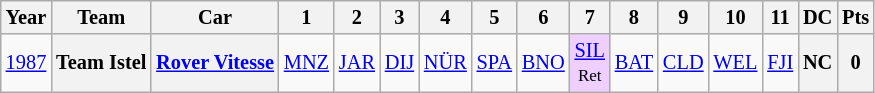<table class="wikitable" style="text-align:center; font-size:85%">
<tr>
<th>Year</th>
<th>Team</th>
<th>Car</th>
<th>1</th>
<th>2</th>
<th>3</th>
<th>4</th>
<th>5</th>
<th>6</th>
<th>7</th>
<th>8</th>
<th>9</th>
<th>10</th>
<th>11</th>
<th>DC</th>
<th>Pts</th>
</tr>
<tr>
<td><a href='#'>1987</a></td>
<th nowrap> Team Istel</th>
<th nowrap><a href='#'>Rover Vitesse</a></th>
<td><a href='#'>MNZ</a></td>
<td><a href='#'>JAR</a></td>
<td><a href='#'>DIJ</a></td>
<td><a href='#'>NÜR</a></td>
<td><a href='#'>SPA</a></td>
<td><a href='#'>BNO</a></td>
<td style="background:#efcfff;"><a href='#'>SIL</a><br><small>Ret</small></td>
<td><a href='#'>BAT</a></td>
<td><a href='#'>CLD</a></td>
<td><a href='#'>WEL</a></td>
<td><a href='#'>FJI</a></td>
<th>NC</th>
<th>0</th>
</tr>
</table>
